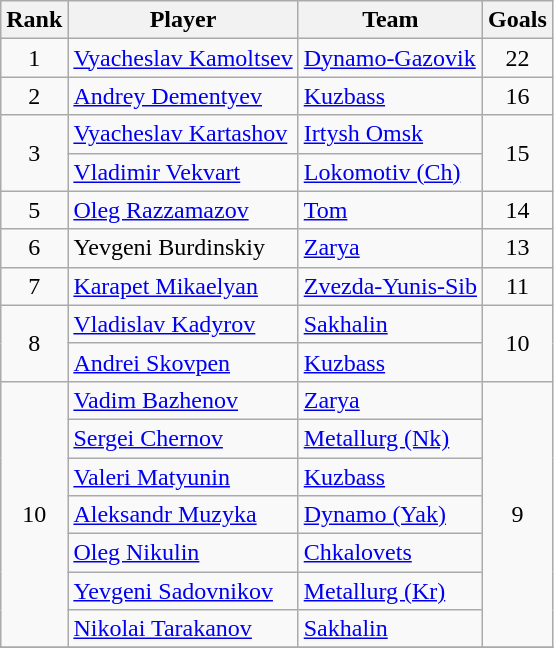<table class="wikitable">
<tr>
<th>Rank</th>
<th>Player</th>
<th>Team</th>
<th>Goals</th>
</tr>
<tr>
<td align=center>1</td>
<td> <a href='#'>Vyacheslav Kamoltsev</a></td>
<td><a href='#'>Dynamo-Gazovik</a></td>
<td align=center>22</td>
</tr>
<tr>
<td align=center>2</td>
<td> <a href='#'>Andrey Dementyev</a></td>
<td><a href='#'>Kuzbass</a></td>
<td align=center>16</td>
</tr>
<tr>
<td rowspan=2 align=center>3</td>
<td> <a href='#'>Vyacheslav Kartashov</a></td>
<td><a href='#'>Irtysh Omsk</a></td>
<td rowspan=2 align=center>15</td>
</tr>
<tr>
<td> <a href='#'>Vladimir Vekvart</a></td>
<td><a href='#'>Lokomotiv (Ch)</a></td>
</tr>
<tr>
<td align=center>5</td>
<td> <a href='#'>Oleg Razzamazov</a></td>
<td><a href='#'>Tom</a></td>
<td align=center>14</td>
</tr>
<tr>
<td align=center>6</td>
<td> Yevgeni Burdinskiy</td>
<td><a href='#'>Zarya</a></td>
<td align=center>13</td>
</tr>
<tr>
<td align=center>7</td>
<td> <a href='#'>Karapet Mikaelyan</a></td>
<td><a href='#'>Zvezda-Yunis-Sib</a></td>
<td align=center>11</td>
</tr>
<tr>
<td rowspan=2 align=center>8</td>
<td> <a href='#'>Vladislav Kadyrov</a></td>
<td><a href='#'>Sakhalin</a></td>
<td rowspan=2 align=center>10</td>
</tr>
<tr>
<td> <a href='#'>Andrei Skovpen</a></td>
<td><a href='#'>Kuzbass</a></td>
</tr>
<tr>
<td rowspan=7 align=center>10</td>
<td> <a href='#'>Vadim Bazhenov</a></td>
<td><a href='#'>Zarya</a></td>
<td rowspan=7 align=center>9</td>
</tr>
<tr>
<td> <a href='#'>Sergei Chernov</a></td>
<td><a href='#'>Metallurg (Nk)</a></td>
</tr>
<tr>
<td> <a href='#'>Valeri Matyunin</a></td>
<td><a href='#'>Kuzbass</a></td>
</tr>
<tr>
<td> <a href='#'>Aleksandr Muzyka</a></td>
<td><a href='#'>Dynamo (Yak)</a></td>
</tr>
<tr>
<td> <a href='#'>Oleg Nikulin</a></td>
<td><a href='#'>Chkalovets</a></td>
</tr>
<tr>
<td> <a href='#'>Yevgeni Sadovnikov</a></td>
<td><a href='#'>Metallurg (Kr)</a></td>
</tr>
<tr>
<td> <a href='#'>Nikolai Tarakanov</a></td>
<td><a href='#'>Sakhalin</a></td>
</tr>
<tr>
</tr>
</table>
